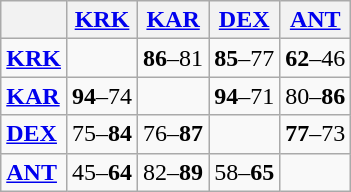<table class="wikitable">
<tr>
<th></th>
<th> <a href='#'><strong>KRK</strong></a></th>
<th> <a href='#'>KAR</a></th>
<th> <a href='#'>DEX</a></th>
<th> <a href='#'><strong>ANT</strong></a></th>
</tr>
<tr>
<td> <a href='#'><strong>KRK</strong></a></td>
<td></td>
<td><strong>86</strong>–81</td>
<td><strong>85</strong>–77</td>
<td><strong>62</strong>–46</td>
</tr>
<tr>
<td> <a href='#'><strong>KAR</strong></a></td>
<td><strong>94</strong>–74</td>
<td></td>
<td><strong>94</strong>–71</td>
<td>80–<strong>86</strong></td>
</tr>
<tr>
<td> <a href='#'><strong>DEX</strong></a></td>
<td>75–<strong>84</strong></td>
<td>76–<strong>87</strong></td>
<td></td>
<td><strong>77</strong>–73</td>
</tr>
<tr>
<td> <a href='#'><strong>ANT</strong></a></td>
<td>45–<strong>64</strong></td>
<td>82–<strong>89</strong></td>
<td>58–<strong>65</strong></td>
<td></td>
</tr>
</table>
